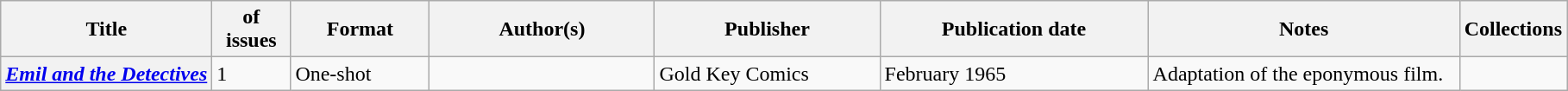<table class="wikitable">
<tr>
<th>Title</th>
<th style="width:40pt"> of issues</th>
<th style="width:75pt">Format</th>
<th style="width:125pt">Author(s)</th>
<th style="width:125pt">Publisher</th>
<th style="width:150pt">Publication date</th>
<th style="width:175pt">Notes</th>
<th>Collections</th>
</tr>
<tr>
<th><em><a href='#'>Emil and the Detectives</a></em></th>
<td>1</td>
<td>One-shot</td>
<td></td>
<td>Gold Key Comics</td>
<td>February 1965</td>
<td>Adaptation of the eponymous film.</td>
<td></td>
</tr>
</table>
